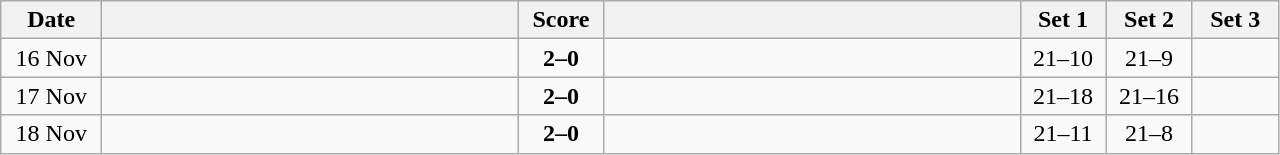<table class="wikitable" style="text-align: center;">
<tr>
<th width="60">Date</th>
<th align="right" width="270"></th>
<th width="50">Score</th>
<th align="left" width="270"></th>
<th width="50">Set 1</th>
<th width="50">Set 2</th>
<th width="50">Set 3</th>
</tr>
<tr>
<td>16 Nov</td>
<td align=left><strong></strong></td>
<td align=center><strong>2–0</strong></td>
<td align=left></td>
<td>21–10</td>
<td>21–9</td>
<td></td>
</tr>
<tr>
<td>17 Nov</td>
<td align=left><strong></strong></td>
<td align=center><strong>2–0</strong></td>
<td align=left></td>
<td>21–18</td>
<td>21–16</td>
<td></td>
</tr>
<tr>
<td>18 Nov</td>
<td align=left><strong></strong></td>
<td align=center><strong>2–0</strong></td>
<td align=left></td>
<td>21–11</td>
<td>21–8</td>
<td></td>
</tr>
</table>
